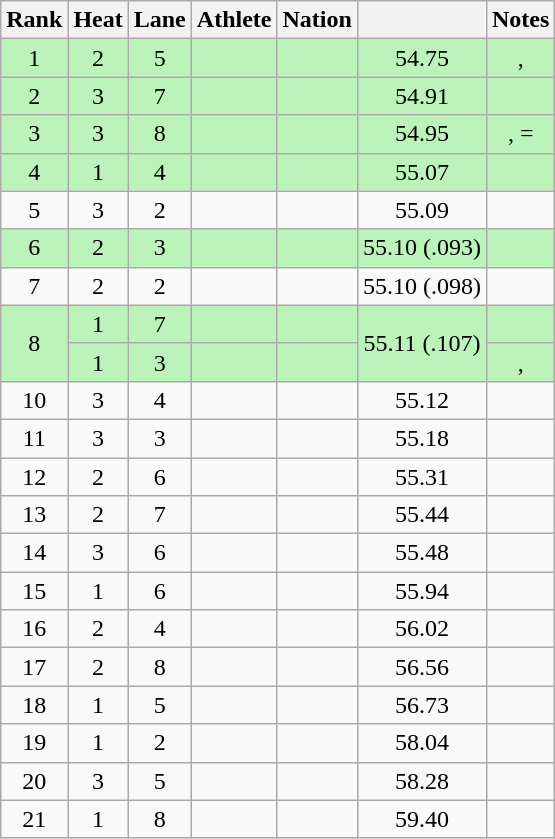<table class="wikitable sortable" style="text-align:center">
<tr>
<th scope="col">Rank</th>
<th scope="col">Heat</th>
<th scope="col">Lane</th>
<th scope="col">Athlete</th>
<th scope="col">Nation</th>
<th scope="col"></th>
<th scope="col">Notes</th>
</tr>
<tr bgcolor="#bbf3bb">
<td>1</td>
<td>2</td>
<td>5</td>
<td style="text-align:left"></td>
<td style="text-align:left"></td>
<td>54.75</td>
<td>, </td>
</tr>
<tr bgcolor="#bbf3bb">
<td>2</td>
<td>3</td>
<td>7</td>
<td style="text-align:left"></td>
<td style="text-align:left"></td>
<td>54.91</td>
<td></td>
</tr>
<tr bgcolor="#bbf3bb">
<td>3</td>
<td>3</td>
<td>8</td>
<td style="text-align:left"></td>
<td style="text-align:left"></td>
<td>54.95</td>
<td>, =</td>
</tr>
<tr bgcolor="#bbf3bb">
<td>4</td>
<td>1</td>
<td>4</td>
<td style="text-align:left"></td>
<td style="text-align:left"></td>
<td>55.07</td>
<td></td>
</tr>
<tr>
<td>5</td>
<td>3</td>
<td>2</td>
<td style="text-align:left"></td>
<td style="text-align:left"></td>
<td>55.09</td>
<td></td>
</tr>
<tr bgcolor="#bbf3bb">
<td>6</td>
<td>2</td>
<td>3</td>
<td style="text-align:left"></td>
<td style="text-align:left"></td>
<td>55.10 (.093)</td>
<td></td>
</tr>
<tr>
<td>7</td>
<td>2</td>
<td>2</td>
<td style="text-align:left"></td>
<td style="text-align:left"></td>
<td>55.10 (.098)</td>
<td></td>
</tr>
<tr bgcolor="#bbf3bb">
<td rowspan="2">8 </td>
<td>1</td>
<td>7</td>
<td style="text-align:left"></td>
<td style="text-align:left"></td>
<td rowspan="2">55.11 (.107)</td>
<td></td>
</tr>
<tr bgcolor="#bbf3bb">
<td>1</td>
<td>3</td>
<td style="text-align:left"></td>
<td style="text-align:left"></td>
<td>, </td>
</tr>
<tr>
<td>10</td>
<td>3</td>
<td>4</td>
<td style="text-align:left"></td>
<td style="text-align:left"></td>
<td>55.12</td>
<td></td>
</tr>
<tr>
<td>11</td>
<td>3</td>
<td>3</td>
<td style="text-align:left"></td>
<td style="text-align:left"></td>
<td>55.18</td>
<td></td>
</tr>
<tr>
<td>12</td>
<td>2</td>
<td>6</td>
<td style="text-align:left"></td>
<td style="text-align:left"></td>
<td>55.31</td>
<td></td>
</tr>
<tr>
<td>13</td>
<td>2</td>
<td>7</td>
<td style="text-align:left"></td>
<td style="text-align:left"></td>
<td>55.44</td>
<td></td>
</tr>
<tr>
<td>14</td>
<td>3</td>
<td>6</td>
<td style="text-align:left"></td>
<td style="text-align:left"></td>
<td>55.48</td>
<td></td>
</tr>
<tr>
<td>15</td>
<td>1</td>
<td>6</td>
<td style="text-align:left"></td>
<td style="text-align:left"></td>
<td>55.94</td>
<td></td>
</tr>
<tr>
<td>16</td>
<td>2</td>
<td>4</td>
<td style="text-align:left"></td>
<td style="text-align:left"></td>
<td>56.02</td>
<td></td>
</tr>
<tr>
<td>17</td>
<td>2</td>
<td>8</td>
<td style="text-align:left"></td>
<td style="text-align:left"></td>
<td>56.56</td>
<td></td>
</tr>
<tr>
<td>18</td>
<td>1</td>
<td>5</td>
<td style="text-align:left"></td>
<td style="text-align:left"></td>
<td>56.73</td>
<td></td>
</tr>
<tr>
<td>19</td>
<td>1</td>
<td>2</td>
<td style="text-align:left"></td>
<td style="text-align:left"></td>
<td>58.04</td>
<td></td>
</tr>
<tr>
<td>20</td>
<td>3</td>
<td>5</td>
<td style="text-align:left"></td>
<td style="text-align:left"></td>
<td>58.28</td>
<td></td>
</tr>
<tr>
<td>21</td>
<td>1</td>
<td>8</td>
<td style="text-align:left"></td>
<td style="text-align:left"></td>
<td>59.40</td>
<td></td>
</tr>
</table>
